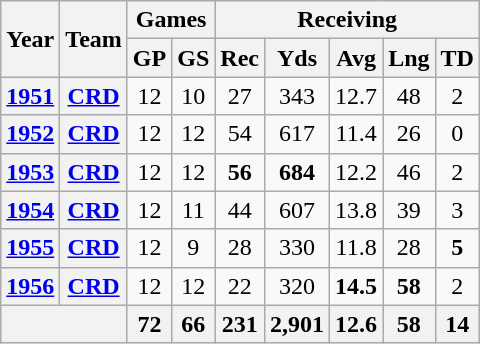<table class="wikitable" style="text-align:center">
<tr>
<th rowspan="2">Year</th>
<th rowspan="2">Team</th>
<th colspan="2">Games</th>
<th colspan="5">Receiving</th>
</tr>
<tr>
<th>GP</th>
<th>GS</th>
<th>Rec</th>
<th>Yds</th>
<th>Avg</th>
<th>Lng</th>
<th>TD</th>
</tr>
<tr>
<th><a href='#'>1951</a></th>
<th><a href='#'>CRD</a></th>
<td>12</td>
<td>10</td>
<td>27</td>
<td>343</td>
<td>12.7</td>
<td>48</td>
<td>2</td>
</tr>
<tr>
<th><a href='#'>1952</a></th>
<th><a href='#'>CRD</a></th>
<td>12</td>
<td>12</td>
<td>54</td>
<td>617</td>
<td>11.4</td>
<td>26</td>
<td>0</td>
</tr>
<tr>
<th><a href='#'>1953</a></th>
<th><a href='#'>CRD</a></th>
<td>12</td>
<td>12</td>
<td><strong>56</strong></td>
<td><strong>684</strong></td>
<td>12.2</td>
<td>46</td>
<td>2</td>
</tr>
<tr>
<th><a href='#'>1954</a></th>
<th><a href='#'>CRD</a></th>
<td>12</td>
<td>11</td>
<td>44</td>
<td>607</td>
<td>13.8</td>
<td>39</td>
<td>3</td>
</tr>
<tr>
<th><a href='#'>1955</a></th>
<th><a href='#'>CRD</a></th>
<td>12</td>
<td>9</td>
<td>28</td>
<td>330</td>
<td>11.8</td>
<td>28</td>
<td><strong>5</strong></td>
</tr>
<tr>
<th><a href='#'>1956</a></th>
<th><a href='#'>CRD</a></th>
<td>12</td>
<td>12</td>
<td>22</td>
<td>320</td>
<td><strong>14.5</strong></td>
<td><strong>58</strong></td>
<td>2</td>
</tr>
<tr>
<th colspan="2"></th>
<th>72</th>
<th>66</th>
<th>231</th>
<th>2,901</th>
<th>12.6</th>
<th>58</th>
<th>14</th>
</tr>
</table>
